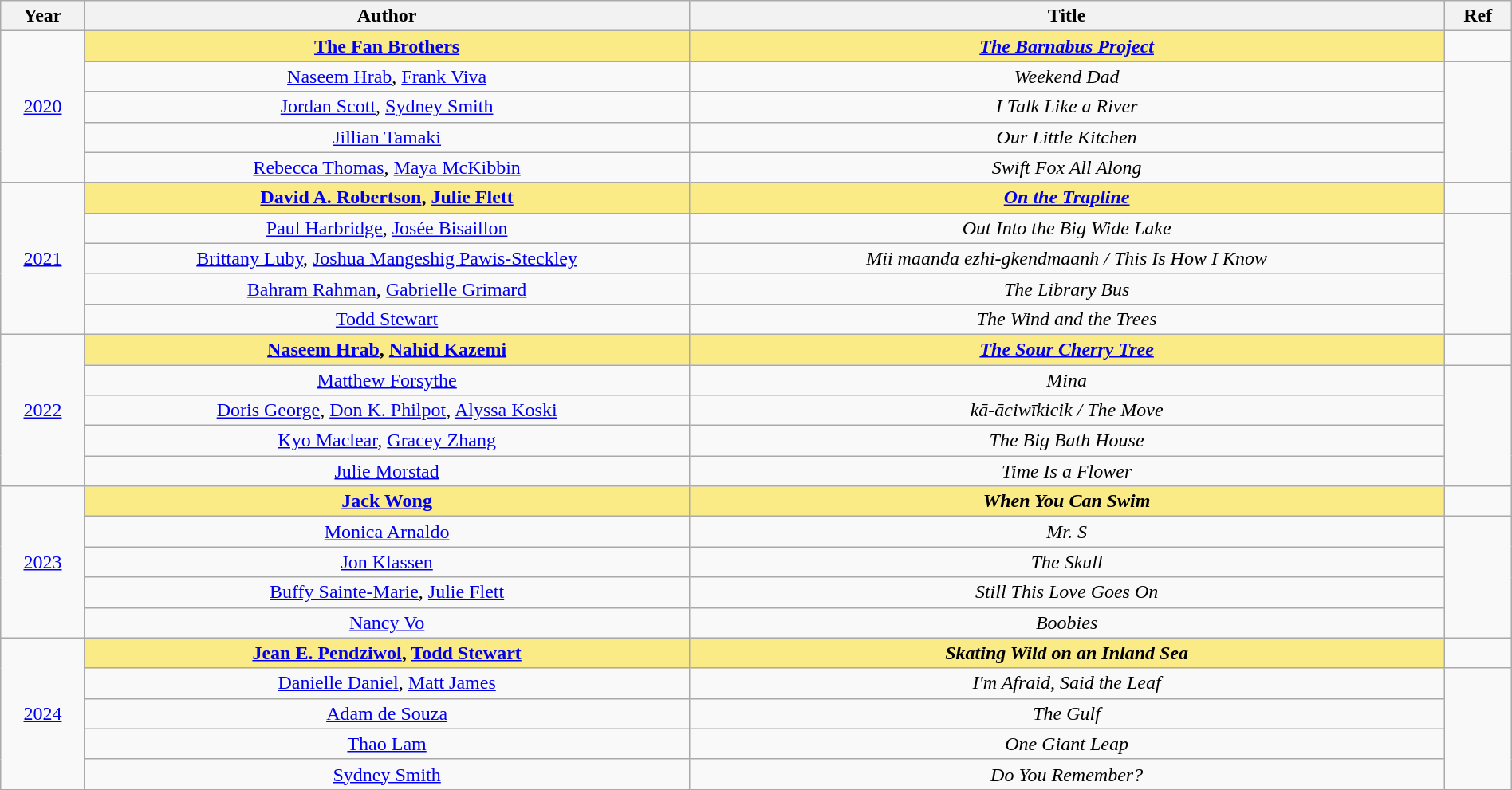<table class="wikitable" width="100%">
<tr>
<th>Year</th>
<th width="40%">Author</th>
<th width="50%">Title</th>
<th>Ref</th>
</tr>
<tr>
<td align="center" rowspan="5"><a href='#'>2020</a></td>
<td align="center" style="background:#FAEB86"><strong><a href='#'>The Fan Brothers</a></strong></td>
<td align="center" style="background:#FAEB86"><strong><em><a href='#'>The Barnabus Project</a></em></strong></td>
<td align="center"></td>
</tr>
<tr>
<td align="center"><a href='#'>Naseem Hrab</a>, <a href='#'>Frank Viva</a></td>
<td align="center"><em>Weekend Dad</em></td>
<td align="center" rowspan=4></td>
</tr>
<tr>
<td align="center"><a href='#'>Jordan Scott</a>, <a href='#'>Sydney Smith</a></td>
<td align="center"><em>I Talk Like a River</em></td>
</tr>
<tr>
<td align="center"><a href='#'>Jillian Tamaki</a></td>
<td align="center"><em>Our Little Kitchen</em></td>
</tr>
<tr>
<td align="center"><a href='#'>Rebecca Thomas</a>, <a href='#'>Maya McKibbin</a></td>
<td align="center"><em>Swift Fox All Along</em></td>
</tr>
<tr>
<td align="center" rowspan="5"><a href='#'>2021</a></td>
<td align="center" style="background:#FAEB86"><strong><a href='#'>David A. Robertson</a>, <a href='#'>Julie Flett</a></strong></td>
<td align="center" style="background:#FAEB86"><strong><em><a href='#'>On the Trapline</a></em></strong></td>
<td align="center"></td>
</tr>
<tr>
<td align="center"><a href='#'>Paul Harbridge</a>, <a href='#'>Josée Bisaillon</a></td>
<td align="center"><em>Out Into the Big Wide Lake</em></td>
<td align="center" rowspan=4></td>
</tr>
<tr>
<td align="center"><a href='#'>Brittany Luby</a>, <a href='#'>Joshua Mangeshig Pawis-Steckley</a></td>
<td align="center"><em>Mii maanda ezhi-gkendmaanh / This Is How I Know</em></td>
</tr>
<tr>
<td align="center"><a href='#'>Bahram Rahman</a>, <a href='#'>Gabrielle Grimard</a></td>
<td align="center"><em>The Library Bus</em></td>
</tr>
<tr>
<td align="center"><a href='#'>Todd Stewart</a></td>
<td align="center"><em>The Wind and the Trees</em></td>
</tr>
<tr>
<td align="center" rowspan="5"><a href='#'>2022</a></td>
<td align="center" style="background:#FAEB86"><strong><a href='#'>Naseem Hrab</a>, <a href='#'>Nahid Kazemi</a></strong></td>
<td align="center" style="background:#FAEB86"><strong><em><a href='#'>The Sour Cherry Tree</a></em></strong></td>
<td align="center"></td>
</tr>
<tr>
<td align="center"><a href='#'>Matthew Forsythe</a></td>
<td align="center"><em>Mina</em></td>
<td align="center" rowspan=4></td>
</tr>
<tr>
<td align="center"><a href='#'>Doris George</a>, <a href='#'>Don K. Philpot</a>, <a href='#'>Alyssa Koski</a></td>
<td align="center"><em>kā-āciwīkicik / The Move</em></td>
</tr>
<tr>
<td align="center"><a href='#'>Kyo Maclear</a>, <a href='#'>Gracey Zhang</a></td>
<td align="center"><em>The Big Bath House</em></td>
</tr>
<tr>
<td align="center"><a href='#'>Julie Morstad</a></td>
<td align="center"><em>Time Is a Flower</em></td>
</tr>
<tr>
<td align="center" rowspan="5"><a href='#'>2023</a></td>
<td align="center" style="background:#FAEB86"><strong><a href='#'>Jack Wong</a></strong></td>
<td align="center" style="background:#FAEB86"><strong><em>When You Can Swim</em></strong></td>
<td align="center"></td>
</tr>
<tr>
<td align="center"><a href='#'>Monica Arnaldo</a></td>
<td align="center"><em>Mr. S</em></td>
<td align="center" rowspan=4></td>
</tr>
<tr>
<td align="center"><a href='#'>Jon Klassen</a></td>
<td align="center"><em>The Skull</em></td>
</tr>
<tr>
<td align="center"><a href='#'>Buffy Sainte-Marie</a>, <a href='#'>Julie Flett</a></td>
<td align="center"><em>Still This Love Goes On</em></td>
</tr>
<tr>
<td align="center"><a href='#'>Nancy Vo</a></td>
<td align="center"><em>Boobies</em></td>
</tr>
<tr>
<td align="center" rowspan="5"><a href='#'>2024</a></td>
<td align="center" style="background:#FAEB86"><strong><a href='#'>Jean E. Pendziwol</a>, <a href='#'>Todd Stewart</a></strong></td>
<td align="center" style="background:#FAEB86"><strong><em>Skating Wild on an Inland Sea</em></strong></td>
<td></td>
</tr>
<tr>
<td align="center"><a href='#'>Danielle Daniel</a>, <a href='#'>Matt James</a></td>
<td align="center"><em>I'm Afraid, Said the Leaf</em></td>
<td align="center" rowspan=4></td>
</tr>
<tr>
<td align="center"><a href='#'>Adam de Souza</a></td>
<td align="center"><em>The Gulf</em></td>
</tr>
<tr>
<td align="center"><a href='#'>Thao Lam</a></td>
<td align="center"><em>One Giant Leap</em></td>
</tr>
<tr>
<td align="center"><a href='#'>Sydney Smith</a></td>
<td align="center"><em>Do You Remember?</em></td>
</tr>
</table>
